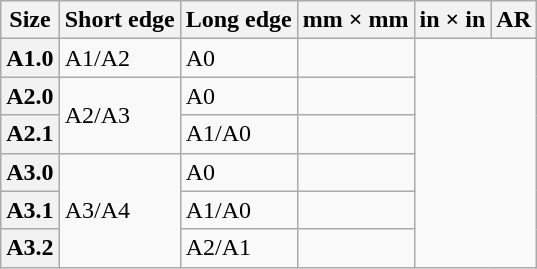<table class="wikitable">
<tr>
<th>Size</th>
<th>Short edge</th>
<th>Long edge</th>
<th>mm × mm</th>
<th>in × in</th>
<th title="aspect ratio">AR</th>
</tr>
<tr>
<th>A1.0</th>
<td>A1/A2</td>
<td>A0</td>
<td></td>
</tr>
<tr>
<th>A2.0</th>
<td rowspan=2>A2/A3</td>
<td>A0</td>
<td></td>
</tr>
<tr>
<th>A2.1</th>
<td>A1/A0</td>
<td></td>
</tr>
<tr>
<th>A3.0</th>
<td rowspan=3>A3/A4</td>
<td>A0</td>
<td></td>
</tr>
<tr>
<th>A3.1</th>
<td>A1/A0</td>
<td></td>
</tr>
<tr>
<th>A3.2</th>
<td>A2/A1</td>
<td></td>
</tr>
</table>
